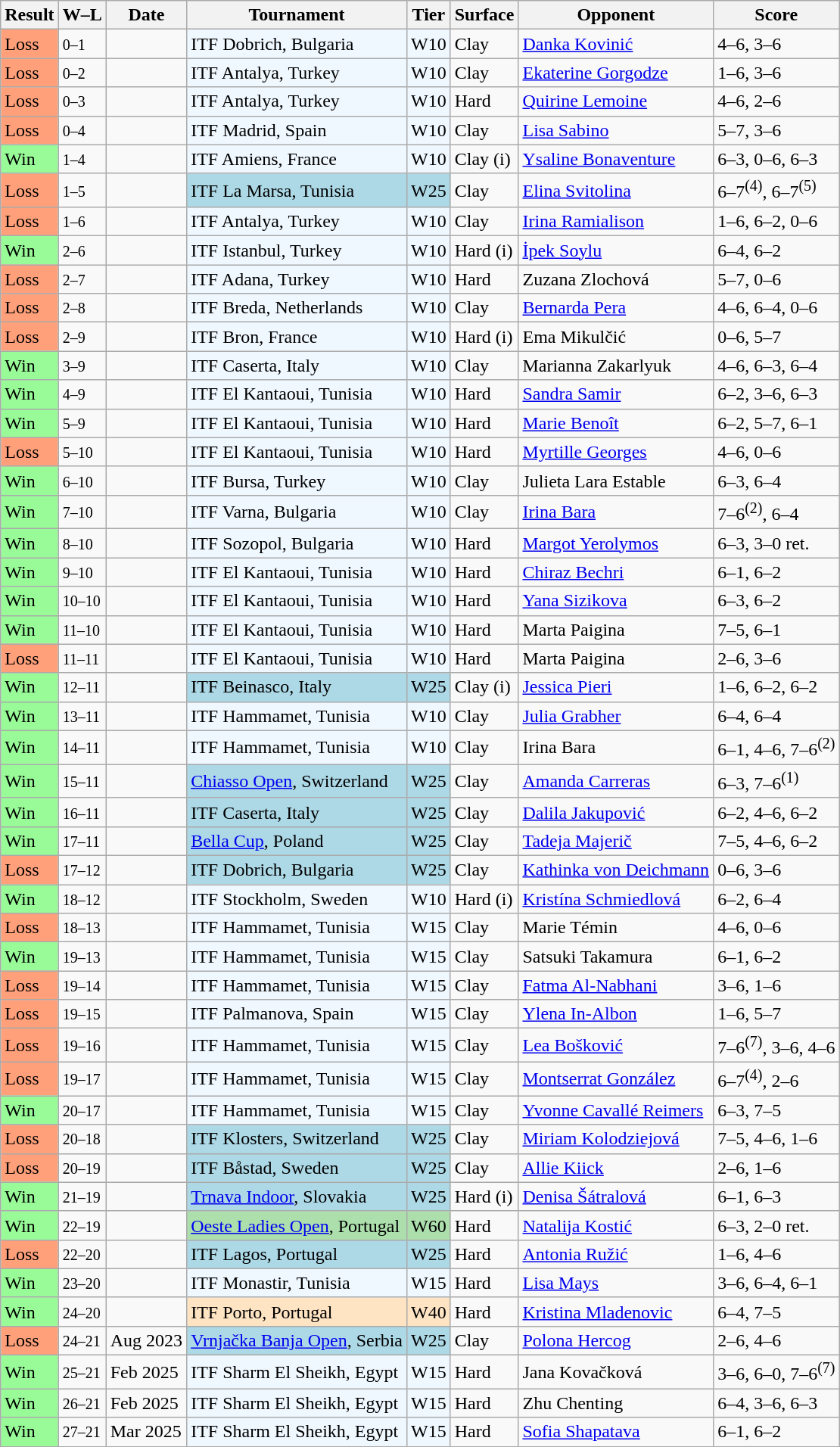<table class="sortable wikitable">
<tr>
<th>Result</th>
<th class="unsortable">W–L</th>
<th>Date</th>
<th>Tournament</th>
<th>Tier</th>
<th>Surface</th>
<th>Opponent</th>
<th class="unsortable">Score</th>
</tr>
<tr>
<td style="background:#ffa07a;">Loss</td>
<td><small>0–1</small></td>
<td></td>
<td style="background:#f0f8ff;">ITF Dobrich, Bulgaria</td>
<td style="background:#f0f8ff;">W10</td>
<td>Clay</td>
<td> <a href='#'>Danka Kovinić</a></td>
<td>4–6, 3–6</td>
</tr>
<tr>
<td style="background:#ffa07a;">Loss</td>
<td><small>0–2</small></td>
<td></td>
<td style="background:#f0f8ff;">ITF Antalya, Turkey</td>
<td style="background:#f0f8ff;">W10</td>
<td>Clay</td>
<td> <a href='#'>Ekaterine Gorgodze</a></td>
<td>1–6, 3–6</td>
</tr>
<tr>
<td style="background:#ffa07a;">Loss</td>
<td><small>0–3</small></td>
<td></td>
<td style="background:#f0f8ff;">ITF Antalya, Turkey</td>
<td style="background:#f0f8ff;">W10</td>
<td>Hard</td>
<td> <a href='#'>Quirine Lemoine</a></td>
<td>4–6, 2–6</td>
</tr>
<tr>
<td style="background:#ffa07a;">Loss</td>
<td><small>0–4</small></td>
<td></td>
<td style="background:#f0f8ff;">ITF Madrid, Spain</td>
<td style="background:#f0f8ff;">W10</td>
<td>Clay</td>
<td> <a href='#'>Lisa Sabino</a></td>
<td>5–7, 3–6</td>
</tr>
<tr>
<td style="background:#98fb98;">Win</td>
<td><small>1–4</small></td>
<td></td>
<td style="background:#f0f8ff;">ITF Amiens, France</td>
<td style="background:#f0f8ff;">W10</td>
<td>Clay (i)</td>
<td> <a href='#'>Ysaline Bonaventure</a></td>
<td>6–3, 0–6, 6–3</td>
</tr>
<tr>
<td style="background:#ffa07a;">Loss</td>
<td><small>1–5</small></td>
<td></td>
<td style="background:lightblue;">ITF La Marsa, Tunisia</td>
<td style="background:lightblue;">W25</td>
<td>Clay</td>
<td> <a href='#'>Elina Svitolina</a></td>
<td>6–7<sup>(4)</sup>, 6–7<sup>(5)</sup></td>
</tr>
<tr>
<td style="background:#ffa07a;">Loss</td>
<td><small>1–6</small></td>
<td></td>
<td style="background:#f0f8ff;">ITF Antalya, Turkey</td>
<td style="background:#f0f8ff;">W10</td>
<td>Clay</td>
<td> <a href='#'>Irina Ramialison</a></td>
<td>1–6, 6–2, 0–6</td>
</tr>
<tr>
<td style="background:#98fb98;">Win</td>
<td><small>2–6</small></td>
<td></td>
<td style="background:#f0f8ff;">ITF Istanbul, Turkey</td>
<td style="background:#f0f8ff;">W10</td>
<td>Hard (i)</td>
<td> <a href='#'>İpek Soylu</a></td>
<td>6–4, 6–2</td>
</tr>
<tr>
<td style="background:#ffa07a;">Loss</td>
<td><small>2–7</small></td>
<td></td>
<td style="background:#f0f8ff;">ITF Adana, Turkey</td>
<td style="background:#f0f8ff;">W10</td>
<td>Hard</td>
<td> Zuzana Zlochová</td>
<td>5–7, 0–6</td>
</tr>
<tr>
<td style="background:#ffa07a;">Loss</td>
<td><small>2–8</small></td>
<td></td>
<td style="background:#f0f8ff;">ITF Breda, Netherlands</td>
<td style="background:#f0f8ff;">W10</td>
<td>Clay</td>
<td> <a href='#'>Bernarda Pera</a></td>
<td>4–6, 6–4, 0–6</td>
</tr>
<tr>
<td style="background:#ffa07a;">Loss</td>
<td><small>2–9</small></td>
<td></td>
<td style="background:#f0f8ff;">ITF Bron, France</td>
<td style="background:#f0f8ff;">W10</td>
<td>Hard (i)</td>
<td> Ema Mikulčić</td>
<td>0–6, 5–7</td>
</tr>
<tr>
<td style="background:#98fb98;">Win</td>
<td><small>3–9</small></td>
<td></td>
<td style="background:#f0f8ff;">ITF Caserta, Italy</td>
<td style="background:#f0f8ff;">W10</td>
<td>Clay</td>
<td> Marianna Zakarlyuk</td>
<td>4–6, 6–3, 6–4</td>
</tr>
<tr>
<td style="background:#98fb98;">Win</td>
<td><small>4–9</small></td>
<td></td>
<td style="background:#f0f8ff;">ITF El Kantaoui, Tunisia</td>
<td style="background:#f0f8ff;">W10</td>
<td>Hard</td>
<td> <a href='#'>Sandra Samir</a></td>
<td>6–2, 3–6, 6–3</td>
</tr>
<tr>
<td style="background:#98fb98;">Win</td>
<td><small>5–9</small></td>
<td></td>
<td style="background:#f0f8ff;">ITF El Kantaoui, Tunisia</td>
<td style="background:#f0f8ff;">W10</td>
<td>Hard</td>
<td> <a href='#'>Marie Benoît</a></td>
<td>6–2, 5–7, 6–1</td>
</tr>
<tr>
<td style="background:#ffa07a;">Loss</td>
<td><small>5–10</small></td>
<td></td>
<td style="background:#f0f8ff;">ITF El Kantaoui, Tunisia</td>
<td style="background:#f0f8ff;">W10</td>
<td>Hard</td>
<td> <a href='#'>Myrtille Georges</a></td>
<td>4–6, 0–6</td>
</tr>
<tr>
<td style="background:#98fb98;">Win</td>
<td><small>6–10</small></td>
<td></td>
<td style="background:#f0f8ff;">ITF Bursa, Turkey</td>
<td style="background:#f0f8ff;">W10</td>
<td>Clay</td>
<td> Julieta Lara Estable</td>
<td>6–3, 6–4</td>
</tr>
<tr>
<td style="background:#98fb98;">Win</td>
<td><small>7–10</small></td>
<td></td>
<td style="background:#f0f8ff;">ITF Varna, Bulgaria</td>
<td style="background:#f0f8ff;">W10</td>
<td>Clay</td>
<td> <a href='#'>Irina Bara</a></td>
<td>7–6<sup>(2)</sup>, 6–4</td>
</tr>
<tr>
<td style="background:#98fb98;">Win</td>
<td><small>8–10</small></td>
<td></td>
<td style="background:#f0f8ff;">ITF Sozopol, Bulgaria</td>
<td style="background:#f0f8ff;">W10</td>
<td>Hard</td>
<td> <a href='#'>Margot Yerolymos</a></td>
<td>6–3, 3–0 ret.</td>
</tr>
<tr>
<td style="background:#98fb98;">Win</td>
<td><small>9–10</small></td>
<td></td>
<td style="background:#f0f8ff;">ITF El Kantaoui, Tunisia</td>
<td style="background:#f0f8ff;">W10</td>
<td>Hard</td>
<td> <a href='#'>Chiraz Bechri</a></td>
<td>6–1, 6–2</td>
</tr>
<tr>
<td style="background:#98fb98;">Win</td>
<td><small>10–10</small></td>
<td></td>
<td style="background:#f0f8ff;">ITF El Kantaoui, Tunisia</td>
<td style="background:#f0f8ff;">W10</td>
<td>Hard</td>
<td> <a href='#'>Yana Sizikova</a></td>
<td>6–3, 6–2</td>
</tr>
<tr>
<td style="background:#98fb98;">Win</td>
<td><small>11–10</small></td>
<td></td>
<td style="background:#f0f8ff;">ITF El Kantaoui, Tunisia</td>
<td style="background:#f0f8ff;">W10</td>
<td>Hard</td>
<td> Marta Paigina</td>
<td>7–5, 6–1</td>
</tr>
<tr>
<td style="background:#ffa07a;">Loss</td>
<td><small>11–11</small></td>
<td></td>
<td style="background:#f0f8ff;">ITF El Kantaoui, Tunisia</td>
<td style="background:#f0f8ff;">W10</td>
<td>Hard</td>
<td> Marta Paigina</td>
<td>2–6, 3–6</td>
</tr>
<tr>
<td style="background:#98fb98;">Win</td>
<td><small>12–11</small></td>
<td></td>
<td style="background:lightblue;">ITF Beinasco, Italy</td>
<td style="background:lightblue;">W25</td>
<td>Clay (i)</td>
<td> <a href='#'>Jessica Pieri</a></td>
<td>1–6, 6–2, 6–2</td>
</tr>
<tr>
<td style="background:#98fb98;">Win</td>
<td><small>13–11</small></td>
<td></td>
<td style="background:#f0f8ff;">ITF Hammamet, Tunisia</td>
<td style="background:#f0f8ff;">W10</td>
<td>Clay</td>
<td> <a href='#'>Julia Grabher</a></td>
<td>6–4, 6–4</td>
</tr>
<tr>
<td style="background:#98fb98;">Win</td>
<td><small>14–11</small></td>
<td></td>
<td style="background:#f0f8ff;">ITF Hammamet, Tunisia</td>
<td style="background:#f0f8ff;">W10</td>
<td>Clay</td>
<td> Irina Bara</td>
<td>6–1, 4–6, 7–6<sup>(2)</sup></td>
</tr>
<tr>
<td style="background:#98fb98;">Win</td>
<td><small>15–11</small></td>
<td></td>
<td style="background:lightblue;"><a href='#'>Chiasso Open</a>, Switzerland</td>
<td style="background:lightblue;">W25</td>
<td>Clay</td>
<td> <a href='#'>Amanda Carreras</a></td>
<td>6–3, 7–6<sup>(1)</sup></td>
</tr>
<tr>
<td style="background:#98fb98;">Win</td>
<td><small>16–11</small></td>
<td></td>
<td style="background:lightblue;">ITF Caserta, Italy</td>
<td style="background:lightblue;">W25</td>
<td>Clay</td>
<td> <a href='#'>Dalila Jakupović</a></td>
<td>6–2, 4–6, 6–2</td>
</tr>
<tr>
<td style="background:#98fb98;">Win</td>
<td><small>17–11</small></td>
<td></td>
<td style="background:lightblue;"><a href='#'>Bella Cup</a>, Poland</td>
<td style="background:lightblue;">W25</td>
<td>Clay</td>
<td> <a href='#'>Tadeja Majerič</a></td>
<td>7–5, 4–6, 6–2</td>
</tr>
<tr>
<td style="background:#ffa07a;">Loss</td>
<td><small>17–12</small></td>
<td></td>
<td style="background:lightblue;">ITF Dobrich, Bulgaria</td>
<td style="background:lightblue;">W25</td>
<td>Clay</td>
<td> <a href='#'>Kathinka von Deichmann</a></td>
<td>0–6, 3–6</td>
</tr>
<tr>
<td style="background:#98fb98;">Win</td>
<td><small>18–12</small></td>
<td></td>
<td style="background:#f0f8ff;">ITF Stockholm, Sweden</td>
<td style="background:#f0f8ff;">W10</td>
<td>Hard (i)</td>
<td> <a href='#'>Kristína Schmiedlová</a></td>
<td>6–2, 6–4</td>
</tr>
<tr>
<td style="background:#ffa07a;">Loss</td>
<td><small>18–13</small></td>
<td></td>
<td style="background:#f0f8ff;">ITF Hammamet, Tunisia</td>
<td style="background:#f0f8ff;">W15</td>
<td>Clay</td>
<td> Marie Témin</td>
<td>4–6, 0–6</td>
</tr>
<tr>
<td style="background:#98fb98;">Win</td>
<td><small>19–13</small></td>
<td></td>
<td style="background:#f0f8ff;">ITF Hammamet, Tunisia</td>
<td style="background:#f0f8ff;">W15</td>
<td>Clay</td>
<td> Satsuki Takamura</td>
<td>6–1, 6–2</td>
</tr>
<tr>
<td style="background:#ffa07a;">Loss</td>
<td><small>19–14</small></td>
<td></td>
<td style="background:#f0f8ff;">ITF Hammamet, Tunisia</td>
<td style="background:#f0f8ff;">W15</td>
<td>Clay</td>
<td> <a href='#'>Fatma Al-Nabhani</a></td>
<td>3–6, 1–6</td>
</tr>
<tr>
<td style="background:#ffa07a;">Loss</td>
<td><small>19–15</small></td>
<td></td>
<td style="background:#f0f8ff;">ITF Palmanova, Spain</td>
<td style="background:#f0f8ff;">W15</td>
<td>Clay</td>
<td> <a href='#'>Ylena In-Albon</a></td>
<td>1–6, 5–7</td>
</tr>
<tr>
<td style="background:#ffa07a;">Loss</td>
<td><small>19–16</small></td>
<td></td>
<td style="background:#f0f8ff;">ITF Hammamet, Tunisia</td>
<td style="background:#f0f8ff;">W15</td>
<td>Clay</td>
<td> <a href='#'>Lea Bošković</a></td>
<td>7–6<sup>(7)</sup>, 3–6, 4–6</td>
</tr>
<tr>
<td style="background:#ffa07a;">Loss</td>
<td><small>19–17</small></td>
<td></td>
<td style="background:#f0f8ff;">ITF Hammamet, Tunisia</td>
<td style="background:#f0f8ff;">W15</td>
<td>Clay</td>
<td> <a href='#'>Montserrat González</a></td>
<td>6–7<sup>(4)</sup>, 2–6</td>
</tr>
<tr>
<td style="background:#98fb98;">Win</td>
<td><small>20–17</small></td>
<td></td>
<td style="background:#f0f8ff;">ITF Hammamet, Tunisia</td>
<td style="background:#f0f8ff;">W15</td>
<td>Clay</td>
<td> <a href='#'>Yvonne Cavallé Reimers</a></td>
<td>6–3, 7–5</td>
</tr>
<tr>
<td style="background:#ffa07a;">Loss</td>
<td><small>20–18</small></td>
<td></td>
<td style="background:lightblue;">ITF Klosters, Switzerland</td>
<td style="background:lightblue;">W25</td>
<td>Clay</td>
<td> <a href='#'>Miriam Kolodziejová</a></td>
<td>7–5, 4–6, 1–6</td>
</tr>
<tr>
<td style="background:#ffa07a;">Loss</td>
<td><small>20–19</small></td>
<td></td>
<td style="background:lightblue;">ITF Båstad, Sweden</td>
<td style="background:lightblue;">W25</td>
<td>Clay</td>
<td> <a href='#'>Allie Kiick</a></td>
<td>2–6, 1–6</td>
</tr>
<tr>
<td style="background:#98fb98;">Win</td>
<td><small>21–19</small></td>
<td></td>
<td style="background:lightblue;"><a href='#'>Trnava Indoor</a>, Slovakia</td>
<td style="background:lightblue;">W25</td>
<td>Hard (i)</td>
<td> <a href='#'>Denisa Šátralová</a></td>
<td>6–1, 6–3</td>
</tr>
<tr>
<td style="background:#98fb98;">Win</td>
<td><small>22–19</small></td>
<td><a href='#'></a></td>
<td style="background:#addfad;"><a href='#'>Oeste Ladies Open</a>, Portugal</td>
<td style="background:#addfad;">W60</td>
<td>Hard</td>
<td> <a href='#'>Natalija Kostić</a></td>
<td>6–3, 2–0 ret.</td>
</tr>
<tr>
<td style="background:#ffa07a;">Loss</td>
<td><small>22–20</small></td>
<td></td>
<td style="background:lightblue;">ITF Lagos, Portugal</td>
<td style="background:lightblue;">W25</td>
<td>Hard</td>
<td> <a href='#'>Antonia Ružić</a></td>
<td>1–6, 4–6</td>
</tr>
<tr>
<td style="background:#98fb98;">Win</td>
<td><small>23–20</small></td>
<td></td>
<td style="background:#f0f8ff;">ITF Monastir, Tunisia</td>
<td style="background:#f0f8ff;">W15</td>
<td>Hard</td>
<td> <a href='#'>Lisa Mays</a></td>
<td>3–6, 6–4, 6–1</td>
</tr>
<tr>
<td style="background:#98fb98;">Win</td>
<td><small>24–20</small></td>
<td></td>
<td style="background:#ffe4c4;">ITF Porto, Portugal</td>
<td style="background:#ffe4c4;">W40</td>
<td>Hard</td>
<td> <a href='#'>Kristina Mladenovic</a></td>
<td>6–4, 7–5</td>
</tr>
<tr>
<td style="background:#ffa07a;">Loss</td>
<td><small>24–21</small></td>
<td>Aug 2023</td>
<td style="background:lightblue;"><a href='#'>Vrnjačka Banja Open</a>, Serbia</td>
<td style="background:lightblue;">W25</td>
<td>Clay</td>
<td> <a href='#'>Polona Hercog</a></td>
<td>2–6, 4–6</td>
</tr>
<tr>
<td style="background:#98fb98;">Win</td>
<td><small>25–21</small></td>
<td>Feb 2025</td>
<td style="background:#f0f8ff;">ITF Sharm El Sheikh, Egypt</td>
<td style="background:#f0f8ff;">W15</td>
<td>Hard</td>
<td> Jana Kovačková</td>
<td>3–6, 6–0, 7–6<sup>(7)</sup></td>
</tr>
<tr>
<td style="background:#98fb98;">Win</td>
<td><small>26–21</small></td>
<td>Feb 2025</td>
<td style="background:#f0f8ff;">ITF Sharm El Sheikh, Egypt</td>
<td style="background:#f0f8ff;">W15</td>
<td>Hard</td>
<td> Zhu Chenting</td>
<td>6–4, 3–6, 6–3</td>
</tr>
<tr>
<td style="background:#98fb98;">Win</td>
<td><small>27–21</small></td>
<td>Mar 2025</td>
<td style="background:#f0f8ff;">ITF Sharm El Sheikh, Egypt</td>
<td style="background:#f0f8ff;">W15</td>
<td>Hard</td>
<td> <a href='#'>Sofia Shapatava</a></td>
<td>6–1, 6–2</td>
</tr>
</table>
